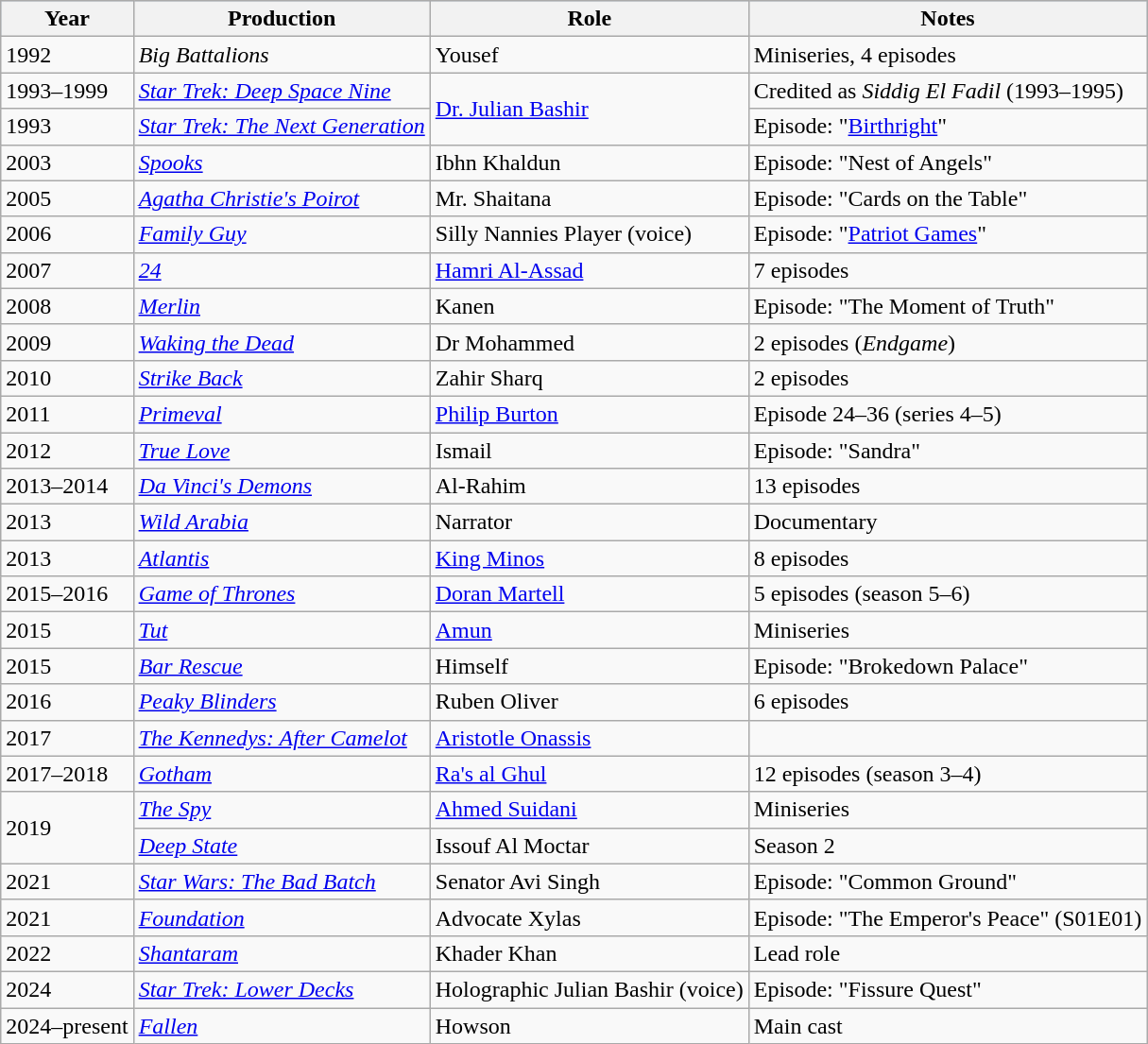<table class="wikitable sortable">
<tr style="background:#B0C4DE;">
<th>Year</th>
<th>Production</th>
<th>Role</th>
<th class="unsortable">Notes</th>
</tr>
<tr>
<td>1992</td>
<td><em>Big Battalions</em></td>
<td>Yousef</td>
<td>Miniseries, 4 episodes</td>
</tr>
<tr>
<td>1993–1999</td>
<td><em><a href='#'>Star Trek: Deep Space Nine</a></em></td>
<td rowspan=2><a href='#'>Dr. Julian Bashir</a></td>
<td>Credited as <em>Siddig El Fadil</em> (1993–1995)</td>
</tr>
<tr>
<td>1993</td>
<td><em><a href='#'>Star Trek: The Next Generation</a></em></td>
<td>Episode: "<a href='#'>Birthright</a>"</td>
</tr>
<tr>
<td>2003</td>
<td><em><a href='#'>Spooks</a></em></td>
<td>Ibhn Khaldun</td>
<td>Episode: "Nest of Angels"</td>
</tr>
<tr>
<td>2005</td>
<td><em><a href='#'>Agatha Christie's Poirot</a> </em></td>
<td>Mr. Shaitana</td>
<td>Episode: "Cards on the Table"</td>
</tr>
<tr>
<td>2006</td>
<td><em><a href='#'>Family Guy</a></em></td>
<td>Silly Nannies Player (voice)</td>
<td>Episode: "<a href='#'>Patriot Games</a>"</td>
</tr>
<tr>
<td>2007</td>
<td><em><a href='#'>24</a></em></td>
<td><a href='#'>Hamri Al-Assad</a></td>
<td>7 episodes</td>
</tr>
<tr>
<td>2008</td>
<td><em><a href='#'>Merlin</a></em></td>
<td>Kanen</td>
<td>Episode: "The Moment of Truth"</td>
</tr>
<tr>
<td>2009</td>
<td><em><a href='#'>Waking the Dead</a></em></td>
<td>Dr Mohammed</td>
<td>2 episodes (<em>Endgame</em>)</td>
</tr>
<tr>
<td>2010</td>
<td><em><a href='#'>Strike Back</a></em></td>
<td>Zahir Sharq</td>
<td>2 episodes</td>
</tr>
<tr>
<td>2011</td>
<td><em><a href='#'>Primeval</a></em></td>
<td><a href='#'>Philip Burton</a></td>
<td>Episode 24–36 (series 4–5)</td>
</tr>
<tr>
<td>2012</td>
<td><em><a href='#'>True Love</a></em></td>
<td>Ismail</td>
<td>Episode: "Sandra"</td>
</tr>
<tr>
<td>2013–2014</td>
<td><em><a href='#'>Da Vinci's Demons</a></em></td>
<td>Al-Rahim</td>
<td>13 episodes</td>
</tr>
<tr>
<td>2013</td>
<td><em><a href='#'>Wild Arabia</a></em></td>
<td>Narrator</td>
<td>Documentary</td>
</tr>
<tr>
<td>2013</td>
<td><em><a href='#'>Atlantis</a></em></td>
<td><a href='#'>King Minos</a></td>
<td>8 episodes</td>
</tr>
<tr>
<td>2015–2016</td>
<td><em><a href='#'>Game of Thrones</a></em></td>
<td><a href='#'>Doran Martell</a></td>
<td>5 episodes (season 5–6)</td>
</tr>
<tr>
<td>2015</td>
<td><em><a href='#'>Tut</a></em></td>
<td><a href='#'>Amun</a></td>
<td>Miniseries</td>
</tr>
<tr>
<td>2015</td>
<td><em><a href='#'>Bar Rescue</a></em></td>
<td>Himself</td>
<td>Episode: "Brokedown Palace"</td>
</tr>
<tr>
<td>2016</td>
<td><em><a href='#'>Peaky Blinders</a></em></td>
<td>Ruben Oliver</td>
<td>6 episodes</td>
</tr>
<tr>
<td>2017</td>
<td><em><a href='#'>The Kennedys: After Camelot</a></em></td>
<td><a href='#'>Aristotle Onassis</a></td>
<td></td>
</tr>
<tr>
<td>2017–2018</td>
<td><em><a href='#'>Gotham</a></em></td>
<td><a href='#'>Ra's al Ghul</a></td>
<td>12 episodes (season 3–4)</td>
</tr>
<tr>
<td rowspan="2">2019</td>
<td><em><a href='#'>The Spy</a></em></td>
<td><a href='#'>Ahmed Suidani</a></td>
<td>Miniseries</td>
</tr>
<tr>
<td><em><a href='#'>Deep State</a></em></td>
<td>Issouf Al Moctar</td>
<td>Season 2</td>
</tr>
<tr>
<td>2021</td>
<td><em><a href='#'>Star Wars: The Bad Batch</a></em></td>
<td>Senator Avi Singh</td>
<td>Episode: "Common Ground"</td>
</tr>
<tr>
<td>2021</td>
<td><em><a href='#'>Foundation</a></em></td>
<td>Advocate Xylas</td>
<td>Episode: "The Emperor's Peace" (S01E01)</td>
</tr>
<tr>
<td>2022</td>
<td><em><a href='#'>Shantaram</a></em></td>
<td>Khader Khan</td>
<td>Lead role</td>
</tr>
<tr>
<td>2024</td>
<td><em><a href='#'>Star Trek: Lower Decks</a></em></td>
<td>Holographic Julian Bashir (voice)</td>
<td>Episode: "Fissure Quest"</td>
</tr>
<tr>
<td>2024–present</td>
<td><em><a href='#'>Fallen</a></em></td>
<td>Howson</td>
<td>Main cast</td>
</tr>
</table>
